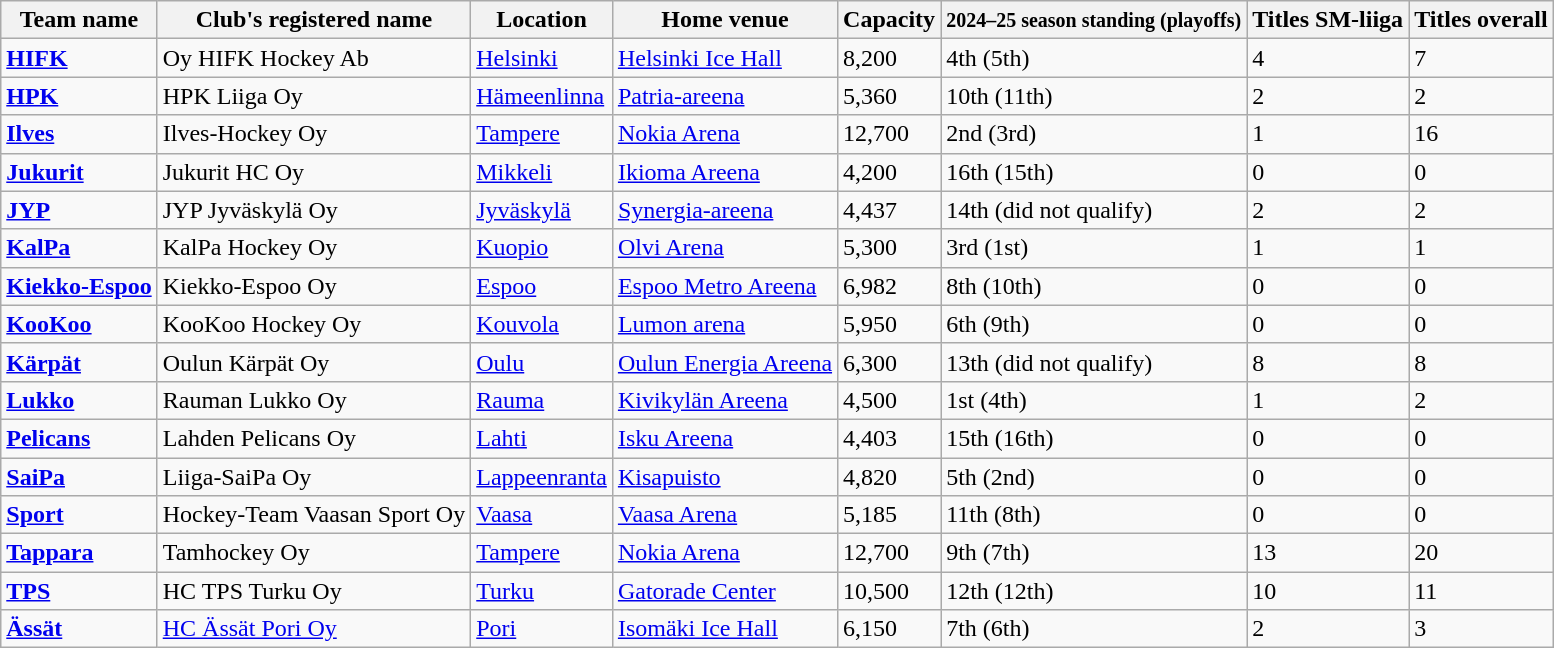<table class="wikitable sortable">
<tr>
<th>Team name</th>
<th>Club's registered name</th>
<th>Location</th>
<th>Home venue</th>
<th>Capacity</th>
<th><small>2024–25 season standing (playoffs)</small></th>
<th>Titles SM-liiga</th>
<th>Titles overall</th>
</tr>
<tr>
<td><strong><a href='#'>HIFK</a></strong></td>
<td>Oy HIFK Hockey Ab</td>
<td> <a href='#'>Helsinki</a></td>
<td><a href='#'>Helsinki Ice Hall</a></td>
<td>8,200</td>
<td>4th (5th)</td>
<td>4</td>
<td>7</td>
</tr>
<tr>
<td><strong><a href='#'>HPK</a></strong></td>
<td>HPK Liiga Oy</td>
<td> <a href='#'>Hämeenlinna</a></td>
<td><a href='#'>Patria-areena</a></td>
<td>5,360</td>
<td>10th (11th)</td>
<td>2</td>
<td>2</td>
</tr>
<tr>
<td><strong><a href='#'>Ilves</a></strong></td>
<td>Ilves-Hockey Oy</td>
<td> <a href='#'>Tampere</a></td>
<td><a href='#'>Nokia Arena</a></td>
<td>12,700</td>
<td>2nd (3rd)</td>
<td>1</td>
<td>16</td>
</tr>
<tr>
<td><strong><a href='#'>Jukurit</a></strong></td>
<td>Jukurit HC Oy</td>
<td> <a href='#'>Mikkeli</a></td>
<td><a href='#'>Ikioma Areena</a></td>
<td>4,200</td>
<td>16th (15th)</td>
<td>0</td>
<td>0</td>
</tr>
<tr>
<td><strong><a href='#'>JYP</a></strong></td>
<td>JYP Jyväskylä Oy</td>
<td> <a href='#'>Jyväskylä</a></td>
<td><a href='#'>Synergia-areena</a></td>
<td>4,437</td>
<td>14th (did not qualify)</td>
<td>2</td>
<td>2</td>
</tr>
<tr>
<td><strong><a href='#'>KalPa</a></strong></td>
<td>KalPa Hockey Oy</td>
<td> <a href='#'>Kuopio</a></td>
<td><a href='#'>Olvi Arena</a></td>
<td>5,300</td>
<td>3rd (1st)</td>
<td>1</td>
<td>1</td>
</tr>
<tr>
<td><strong><a href='#'>Kiekko-Espoo</a></strong></td>
<td>Kiekko-Espoo Oy</td>
<td> <a href='#'>Espoo</a></td>
<td><a href='#'>Espoo Metro Areena</a></td>
<td>6,982</td>
<td>8th (10th)</td>
<td>0</td>
<td>0</td>
</tr>
<tr>
<td><strong><a href='#'>KooKoo</a></strong></td>
<td>KooKoo Hockey Oy</td>
<td> <a href='#'>Kouvola</a></td>
<td><a href='#'>Lumon arena</a></td>
<td>5,950</td>
<td>6th (9th)</td>
<td>0</td>
<td>0</td>
</tr>
<tr>
<td><strong><a href='#'>Kärpät</a></strong></td>
<td>Oulun Kärpät Oy</td>
<td> <a href='#'>Oulu</a></td>
<td><a href='#'>Oulun Energia Areena</a></td>
<td>6,300</td>
<td>13th (did not qualify)</td>
<td>8</td>
<td>8</td>
</tr>
<tr>
<td><strong><a href='#'>Lukko</a></strong></td>
<td>Rauman Lukko Oy</td>
<td> <a href='#'>Rauma</a></td>
<td><a href='#'>Kivikylän Areena</a></td>
<td>4,500</td>
<td>1st (4th)</td>
<td>1</td>
<td>2</td>
</tr>
<tr>
<td><strong><a href='#'>Pelicans</a></strong></td>
<td>Lahden Pelicans Oy</td>
<td> <a href='#'>Lahti</a></td>
<td><a href='#'>Isku Areena</a></td>
<td>4,403</td>
<td>15th (16th)</td>
<td>0</td>
<td>0</td>
</tr>
<tr>
<td><strong><a href='#'>SaiPa</a></strong></td>
<td>Liiga-SaiPa Oy</td>
<td> <a href='#'>Lappeenranta</a></td>
<td><a href='#'>Kisapuisto</a></td>
<td>4,820</td>
<td>5th (2nd)</td>
<td>0</td>
<td>0</td>
</tr>
<tr>
<td><strong><a href='#'>Sport</a></strong></td>
<td>Hockey-Team Vaasan Sport Oy</td>
<td> <a href='#'>Vaasa</a></td>
<td><a href='#'>Vaasa Arena</a></td>
<td>5,185</td>
<td>11th (8th)</td>
<td>0</td>
<td>0</td>
</tr>
<tr>
<td><strong><a href='#'>Tappara</a></strong></td>
<td>Tamhockey Oy</td>
<td> <a href='#'>Tampere</a></td>
<td><a href='#'>Nokia Arena</a></td>
<td>12,700</td>
<td>9th (7th)</td>
<td>13</td>
<td>20</td>
</tr>
<tr>
<td><strong><a href='#'>TPS</a></strong></td>
<td>HC TPS Turku Oy</td>
<td> <a href='#'>Turku</a></td>
<td><a href='#'>Gatorade Center</a></td>
<td>10,500</td>
<td>12th (12th)</td>
<td>10</td>
<td>11</td>
</tr>
<tr>
<td><strong><a href='#'>Ässät</a></strong></td>
<td><a href='#'>HC Ässät Pori Oy</a></td>
<td> <a href='#'>Pori</a></td>
<td><a href='#'>Isomäki Ice Hall</a></td>
<td>6,150</td>
<td>7th (6th)</td>
<td>2</td>
<td>3</td>
</tr>
</table>
